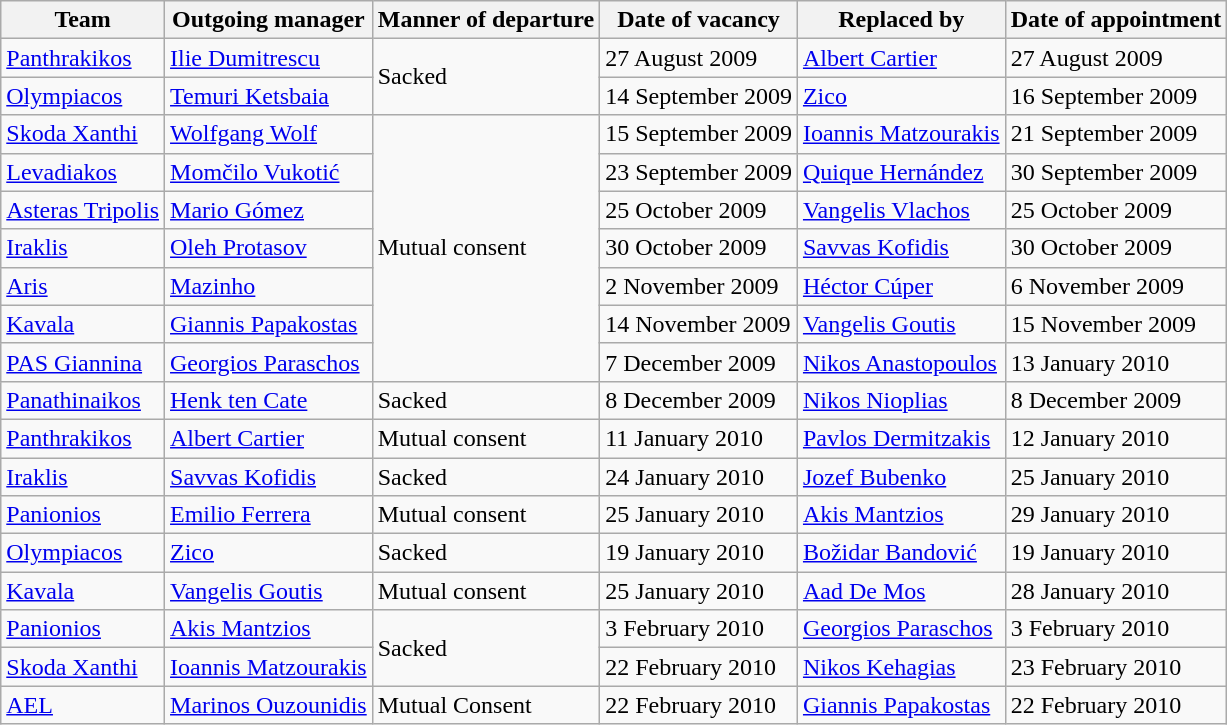<table class="wikitable sortable" style="text-align: left;" style="font-size: 85%">
<tr>
<th>Team</th>
<th>Outgoing manager</th>
<th>Manner of departure</th>
<th>Date of vacancy</th>
<th>Replaced by</th>
<th>Date of appointment</th>
</tr>
<tr>
<td><a href='#'>Panthrakikos</a></td>
<td> <a href='#'>Ilie Dumitrescu</a></td>
<td rowspan="2">Sacked</td>
<td>27 August 2009</td>
<td> <a href='#'>Albert Cartier</a></td>
<td>27 August 2009</td>
</tr>
<tr>
<td><a href='#'>Olympiacos</a></td>
<td> <a href='#'>Temuri Ketsbaia</a></td>
<td>14 September 2009</td>
<td> <a href='#'>Zico</a></td>
<td>16 September 2009</td>
</tr>
<tr>
<td><a href='#'>Skoda Xanthi</a></td>
<td> <a href='#'>Wolfgang Wolf</a></td>
<td rowspan="7">Mutual consent</td>
<td>15 September 2009</td>
<td> <a href='#'>Ioannis Matzourakis</a></td>
<td>21 September 2009</td>
</tr>
<tr>
<td><a href='#'>Levadiakos</a></td>
<td> <a href='#'>Momčilo Vukotić</a></td>
<td>23 September 2009</td>
<td> <a href='#'>Quique Hernández</a></td>
<td>30 September 2009</td>
</tr>
<tr>
<td><a href='#'>Asteras Tripolis</a></td>
<td> <a href='#'>Mario Gómez</a></td>
<td>25 October 2009</td>
<td> <a href='#'>Vangelis Vlachos</a></td>
<td>25 October 2009</td>
</tr>
<tr>
<td><a href='#'>Iraklis</a></td>
<td> <a href='#'>Oleh Protasov</a></td>
<td>30 October 2009</td>
<td> <a href='#'>Savvas Kofidis</a></td>
<td>30 October 2009</td>
</tr>
<tr>
<td><a href='#'>Aris</a></td>
<td> <a href='#'>Mazinho</a></td>
<td>2 November 2009</td>
<td> <a href='#'>Héctor Cúper</a></td>
<td>6 November 2009</td>
</tr>
<tr>
<td><a href='#'>Kavala</a></td>
<td> <a href='#'>Giannis Papakostas</a></td>
<td>14 November 2009</td>
<td> <a href='#'>Vangelis Goutis</a></td>
<td>15 November 2009</td>
</tr>
<tr>
<td><a href='#'>PAS Giannina</a></td>
<td> <a href='#'>Georgios Paraschos</a></td>
<td>7 December 2009</td>
<td> <a href='#'>Nikos Anastopoulos</a></td>
<td>13 January 2010</td>
</tr>
<tr>
<td><a href='#'>Panathinaikos</a></td>
<td> <a href='#'>Henk ten Cate</a></td>
<td>Sacked</td>
<td>8 December 2009</td>
<td> <a href='#'>Nikos Nioplias</a></td>
<td>8 December 2009</td>
</tr>
<tr>
<td><a href='#'>Panthrakikos</a></td>
<td> <a href='#'>Albert Cartier</a></td>
<td>Mutual consent</td>
<td>11 January 2010</td>
<td> <a href='#'>Pavlos Dermitzakis</a></td>
<td>12 January 2010</td>
</tr>
<tr>
<td><a href='#'>Iraklis</a></td>
<td> <a href='#'>Savvas Kofidis</a></td>
<td>Sacked</td>
<td>24 January 2010</td>
<td> <a href='#'>Jozef Bubenko</a></td>
<td>25 January 2010</td>
</tr>
<tr>
<td><a href='#'>Panionios</a></td>
<td> <a href='#'>Emilio Ferrera</a></td>
<td>Mutual consent</td>
<td>25 January 2010</td>
<td> <a href='#'>Akis Mantzios</a></td>
<td>29 January 2010</td>
</tr>
<tr>
<td><a href='#'>Olympiacos</a></td>
<td> <a href='#'>Zico</a></td>
<td>Sacked</td>
<td>19 January 2010</td>
<td> <a href='#'>Božidar Bandović</a></td>
<td>19 January 2010</td>
</tr>
<tr>
<td><a href='#'>Kavala</a></td>
<td> <a href='#'>Vangelis Goutis</a></td>
<td>Mutual consent</td>
<td>25 January 2010</td>
<td> <a href='#'>Aad De Mos</a></td>
<td>28 January 2010</td>
</tr>
<tr>
<td><a href='#'>Panionios</a></td>
<td> <a href='#'>Akis Mantzios</a></td>
<td rowspan="2">Sacked</td>
<td>3 February 2010</td>
<td> <a href='#'>Georgios Paraschos</a></td>
<td>3 February 2010</td>
</tr>
<tr>
<td><a href='#'>Skoda Xanthi</a></td>
<td> <a href='#'>Ioannis Matzourakis</a></td>
<td>22 February 2010</td>
<td> <a href='#'>Nikos Kehagias</a></td>
<td>23 February 2010</td>
</tr>
<tr>
<td><a href='#'>AEL</a></td>
<td> <a href='#'>Marinos Ouzounidis</a></td>
<td>Mutual Consent</td>
<td>22 February 2010</td>
<td> <a href='#'>Giannis Papakostas</a></td>
<td>22 February 2010<br></td>
</tr>
</table>
